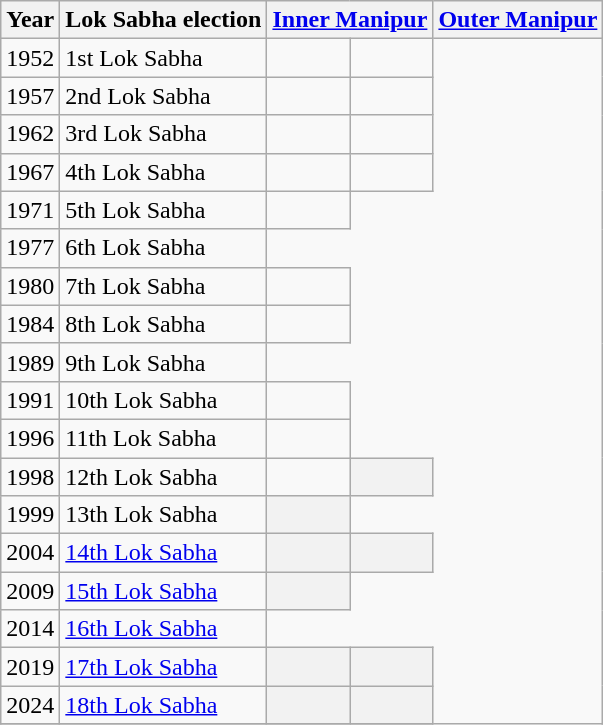<table class="wikitable sortable">
<tr>
<th>Year</th>
<th>Lok Sabha election</th>
<th colspan=2><a href='#'>Inner Manipur</a></th>
<th colspan=2><a href='#'>Outer Manipur</a></th>
</tr>
<tr --->
<td>1952</td>
<td>1st Lok Sabha</td>
<td></td>
<td></td>
</tr>
<tr --->
<td>1957</td>
<td>2nd Lok Sabha</td>
<td></td>
<td></td>
</tr>
<tr --->
<td>1962</td>
<td>3rd Lok Sabha</td>
<td></td>
<td></td>
</tr>
<tr --->
<td>1967</td>
<td>4th Lok Sabha</td>
<td></td>
<td></td>
</tr>
<tr --->
<td>1971</td>
<td>5th Lok Sabha</td>
<td></td>
</tr>
<tr --->
<td>1977</td>
<td>6th Lok Sabha</td>
</tr>
<tr --->
<td>1980</td>
<td>7th Lok Sabha</td>
<td></td>
</tr>
<tr --->
<td>1984</td>
<td>8th Lok Sabha</td>
<td></td>
</tr>
<tr --->
<td>1989</td>
<td>9th Lok Sabha</td>
</tr>
<tr --->
<td>1991</td>
<td>10th Lok Sabha</td>
<td></td>
</tr>
<tr --->
<td>1996</td>
<td>11th Lok Sabha</td>
<td></td>
</tr>
<tr --->
<td>1998</td>
<td>12th Lok Sabha</td>
<td></td>
<th></th>
</tr>
<tr --->
<td>1999</td>
<td>13th Lok Sabha</td>
<th></th>
</tr>
<tr --->
<td>2004</td>
<td><a href='#'>14th Lok Sabha</a></td>
<th></th>
<th></th>
</tr>
<tr --->
<td>2009</td>
<td><a href='#'>15th Lok Sabha</a></td>
<th></th>
</tr>
<tr --->
<td>2014</td>
<td><a href='#'>16th Lok Sabha</a></td>
</tr>
<tr --->
<td>2019</td>
<td><a href='#'>17th Lok Sabha</a></td>
<th></th>
<th></th>
</tr>
<tr --->
<td>2024</td>
<td><a href='#'>18th Lok Sabha</a></td>
<th></th>
<th></th>
</tr>
<tr --->
</tr>
</table>
